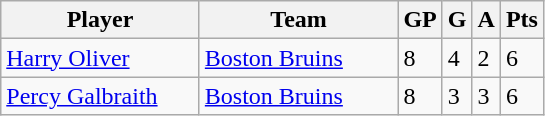<table class="wikitable">
<tr>
<th bgcolor="#DDDDFF" width="125">Player</th>
<th bgcolor="#DDDDFF" width="125">Team</th>
<th bgcolor="#DDDDFF" width="5">GP</th>
<th bgcolor="#DDDDFF" width="5">G</th>
<th bgcolor="#DDDDFF" width="5">A</th>
<th bgcolor="#DDDDFF" width="5">Pts</th>
</tr>
<tr>
<td><a href='#'>Harry Oliver</a></td>
<td><a href='#'>Boston Bruins</a></td>
<td>8</td>
<td>4</td>
<td>2</td>
<td>6</td>
</tr>
<tr>
<td><a href='#'>Percy Galbraith</a></td>
<td><a href='#'>Boston Bruins</a></td>
<td>8</td>
<td>3</td>
<td>3</td>
<td>6</td>
</tr>
</table>
